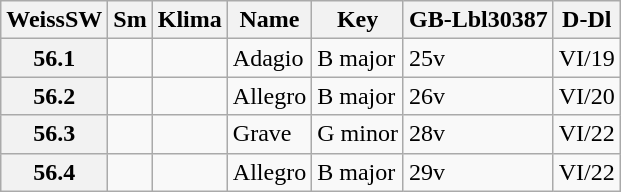<table border="1" class="wikitable sortable">
<tr>
<th data-sort-type="number">WeissSW</th>
<th>Sm</th>
<th>Klima</th>
<th class="unsortable">Name</th>
<th class="unsortable">Key</th>
<th>GB-Lbl30387</th>
<th>D-Dl</th>
</tr>
<tr>
<th data-sort-value="1">56.1</th>
<td></td>
<td></td>
<td>Adagio</td>
<td>B major</td>
<td>25v</td>
<td>VI/19</td>
</tr>
<tr>
<th data-sort-value="2">56.2</th>
<td></td>
<td></td>
<td>Allegro</td>
<td>B major</td>
<td>26v</td>
<td>VI/20</td>
</tr>
<tr>
<th data-sort-value="3">56.3</th>
<td></td>
<td></td>
<td>Grave</td>
<td>G minor</td>
<td>28v</td>
<td>VI/22</td>
</tr>
<tr>
<th data-sort-value="4">56.4</th>
<td></td>
<td></td>
<td>Allegro</td>
<td>B major</td>
<td>29v</td>
<td>VI/22</td>
</tr>
</table>
